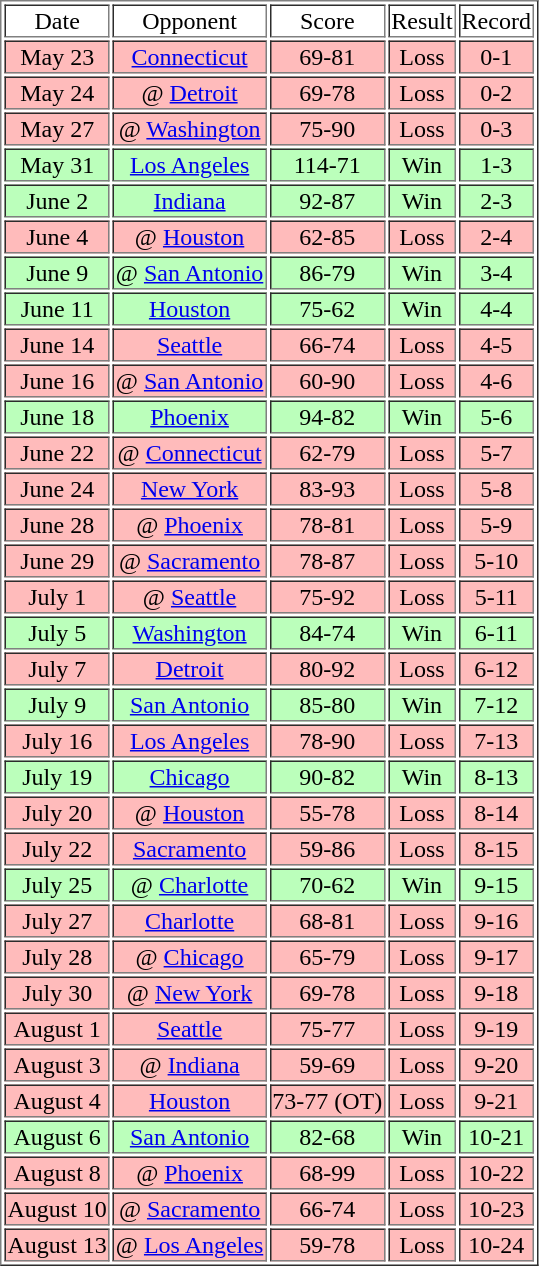<table border="1" cellpadding="1">
<tr align="center">
<td>Date</td>
<td>Opponent</td>
<td>Score</td>
<td>Result</td>
<td>Record</td>
</tr>
<tr align="center" bgcolor="ffbbbb">
<td>May 23</td>
<td><a href='#'>Connecticut</a></td>
<td>69-81</td>
<td>Loss</td>
<td>0-1</td>
</tr>
<tr align="center" bgcolor="ffbbbb">
<td>May 24</td>
<td>@ <a href='#'>Detroit</a></td>
<td>69-78</td>
<td>Loss</td>
<td>0-2</td>
</tr>
<tr align="center" bgcolor="ffbbbb">
<td>May 27</td>
<td>@ <a href='#'>Washington</a></td>
<td>75-90</td>
<td>Loss</td>
<td>0-3</td>
</tr>
<tr align="center" bgcolor="bbffbb">
<td>May 31</td>
<td><a href='#'>Los Angeles</a></td>
<td>114-71</td>
<td>Win</td>
<td>1-3</td>
</tr>
<tr align="center" bgcolor="bbffbb">
<td>June 2</td>
<td><a href='#'>Indiana</a></td>
<td>92-87</td>
<td>Win</td>
<td>2-3</td>
</tr>
<tr align="center" bgcolor="ffbbbb">
<td>June 4</td>
<td>@ <a href='#'>Houston</a></td>
<td>62-85</td>
<td>Loss</td>
<td>2-4</td>
</tr>
<tr align="center" bgcolor="bbffbb">
<td>June 9</td>
<td>@ <a href='#'>San Antonio</a></td>
<td>86-79</td>
<td>Win</td>
<td>3-4</td>
</tr>
<tr align="center" bgcolor="bbffbb">
<td>June 11</td>
<td><a href='#'>Houston</a></td>
<td>75-62</td>
<td>Win</td>
<td>4-4</td>
</tr>
<tr align="center" bgcolor="ffbbbb">
<td>June 14</td>
<td><a href='#'>Seattle</a></td>
<td>66-74</td>
<td>Loss</td>
<td>4-5</td>
</tr>
<tr align="center" bgcolor="ffbbbb">
<td>June 16</td>
<td>@ <a href='#'>San Antonio</a></td>
<td>60-90</td>
<td>Loss</td>
<td>4-6</td>
</tr>
<tr align="center" bgcolor="bbffbb">
<td>June 18</td>
<td><a href='#'>Phoenix</a></td>
<td>94-82</td>
<td>Win</td>
<td>5-6</td>
</tr>
<tr align="center" bgcolor="ffbbbb">
<td>June 22</td>
<td>@ <a href='#'>Connecticut</a></td>
<td>62-79</td>
<td>Loss</td>
<td>5-7</td>
</tr>
<tr align="center" bgcolor="ffbbbb">
<td>June 24</td>
<td><a href='#'>New York</a></td>
<td>83-93</td>
<td>Loss</td>
<td>5-8</td>
</tr>
<tr align="center" bgcolor="ffbbbb">
<td>June 28</td>
<td>@ <a href='#'>Phoenix</a></td>
<td>78-81</td>
<td>Loss</td>
<td>5-9</td>
</tr>
<tr align="center" bgcolor="ffbbbb">
<td>June 29</td>
<td>@ <a href='#'>Sacramento</a></td>
<td>78-87</td>
<td>Loss</td>
<td>5-10</td>
</tr>
<tr align="center" bgcolor="ffbbbb">
<td>July 1</td>
<td>@ <a href='#'>Seattle</a></td>
<td>75-92</td>
<td>Loss</td>
<td>5-11</td>
</tr>
<tr align="center" bgcolor="bbffbb">
<td>July 5</td>
<td><a href='#'>Washington</a></td>
<td>84-74</td>
<td>Win</td>
<td>6-11</td>
</tr>
<tr align="center" bgcolor="ffbbbb">
<td>July 7</td>
<td><a href='#'>Detroit</a></td>
<td>80-92</td>
<td>Loss</td>
<td>6-12</td>
</tr>
<tr align="center" bgcolor="bbffbb">
<td>July 9</td>
<td><a href='#'>San Antonio</a></td>
<td>85-80</td>
<td>Win</td>
<td>7-12</td>
</tr>
<tr align="center" bgcolor="ffbbbb">
<td>July 16</td>
<td><a href='#'>Los Angeles</a></td>
<td>78-90</td>
<td>Loss</td>
<td>7-13</td>
</tr>
<tr align="center" bgcolor="bbffbb">
<td>July 19</td>
<td><a href='#'>Chicago</a></td>
<td>90-82</td>
<td>Win</td>
<td>8-13</td>
</tr>
<tr align="center" bgcolor="ffbbbb">
<td>July 20</td>
<td>@ <a href='#'>Houston</a></td>
<td>55-78</td>
<td>Loss</td>
<td>8-14</td>
</tr>
<tr align="center" bgcolor="ffbbbb">
<td>July 22</td>
<td><a href='#'>Sacramento</a></td>
<td>59-86</td>
<td>Loss</td>
<td>8-15</td>
</tr>
<tr align="center" bgcolor="bbffbb">
<td>July 25</td>
<td>@ <a href='#'>Charlotte</a></td>
<td>70-62</td>
<td>Win</td>
<td>9-15</td>
</tr>
<tr align="center" bgcolor="ffbbbb">
<td>July 27</td>
<td><a href='#'>Charlotte</a></td>
<td>68-81</td>
<td>Loss</td>
<td>9-16</td>
</tr>
<tr align="center" bgcolor="ffbbbb">
<td>July 28</td>
<td>@ <a href='#'>Chicago</a></td>
<td>65-79</td>
<td>Loss</td>
<td>9-17</td>
</tr>
<tr align="center" bgcolor="ffbbbb">
<td>July 30</td>
<td>@ <a href='#'>New York</a></td>
<td>69-78</td>
<td>Loss</td>
<td>9-18</td>
</tr>
<tr align="center" bgcolor="ffbbbb">
<td>August 1</td>
<td><a href='#'>Seattle</a></td>
<td>75-77</td>
<td>Loss</td>
<td>9-19</td>
</tr>
<tr align="center" bgcolor="ffbbbb">
<td>August 3</td>
<td>@ <a href='#'>Indiana</a></td>
<td>59-69</td>
<td>Loss</td>
<td>9-20</td>
</tr>
<tr align="center" bgcolor="ffbbbb">
<td>August 4</td>
<td><a href='#'>Houston</a></td>
<td>73-77 (OT)</td>
<td>Loss</td>
<td>9-21</td>
</tr>
<tr align="center" bgcolor="bbffbb">
<td>August 6</td>
<td><a href='#'>San Antonio</a></td>
<td>82-68</td>
<td>Win</td>
<td>10-21</td>
</tr>
<tr align="center" bgcolor="ffbbbb">
<td>August 8</td>
<td>@ <a href='#'>Phoenix</a></td>
<td>68-99</td>
<td>Loss</td>
<td>10-22</td>
</tr>
<tr align="center" bgcolor="ffbbbb">
<td>August 10</td>
<td>@ <a href='#'>Sacramento</a></td>
<td>66-74</td>
<td>Loss</td>
<td>10-23</td>
</tr>
<tr align="center" bgcolor="ffbbbb">
<td>August 13</td>
<td>@ <a href='#'>Los Angeles</a></td>
<td>59-78</td>
<td>Loss</td>
<td>10-24</td>
</tr>
</table>
